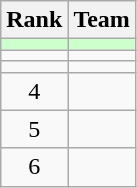<table class="wikitable">
<tr>
<th>Rank</th>
<th>Team</th>
</tr>
<tr bgcolor=ccffcc>
<td align=center></td>
<td></td>
</tr>
<tr>
<td align=center></td>
<td></td>
</tr>
<tr>
<td align=center></td>
<td></td>
</tr>
<tr>
<td align=center>4</td>
<td></td>
</tr>
<tr>
<td align=center>5</td>
<td></td>
</tr>
<tr>
<td align=center>6</td>
<td></td>
</tr>
</table>
